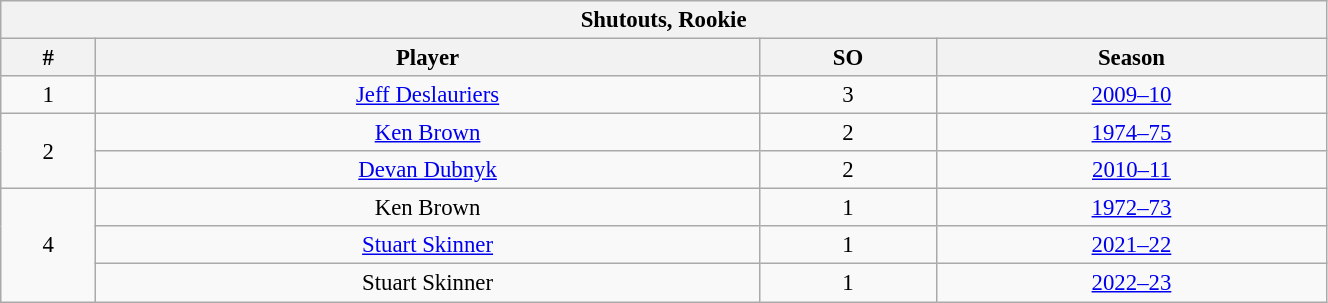<table class="wikitable" style="text-align: center; font-size: 95%" width="70%">
<tr>
<th colspan="4">Shutouts, Rookie</th>
</tr>
<tr>
<th>#</th>
<th>Player</th>
<th>SO</th>
<th>Season</th>
</tr>
<tr>
<td>1</td>
<td><a href='#'>Jeff Deslauriers</a></td>
<td>3</td>
<td><a href='#'>2009–10</a></td>
</tr>
<tr>
<td rowspan="2">2</td>
<td><a href='#'>Ken Brown</a></td>
<td>2</td>
<td><a href='#'>1974–75</a></td>
</tr>
<tr>
<td><a href='#'>Devan Dubnyk</a></td>
<td>2</td>
<td><a href='#'>2010–11</a></td>
</tr>
<tr>
<td rowspan="3">4</td>
<td>Ken Brown</td>
<td>1</td>
<td><a href='#'>1972–73</a></td>
</tr>
<tr>
<td><a href='#'>Stuart Skinner</a></td>
<td>1</td>
<td><a href='#'>2021–22</a></td>
</tr>
<tr>
<td>Stuart Skinner</td>
<td>1</td>
<td><a href='#'>2022–23</a></td>
</tr>
</table>
